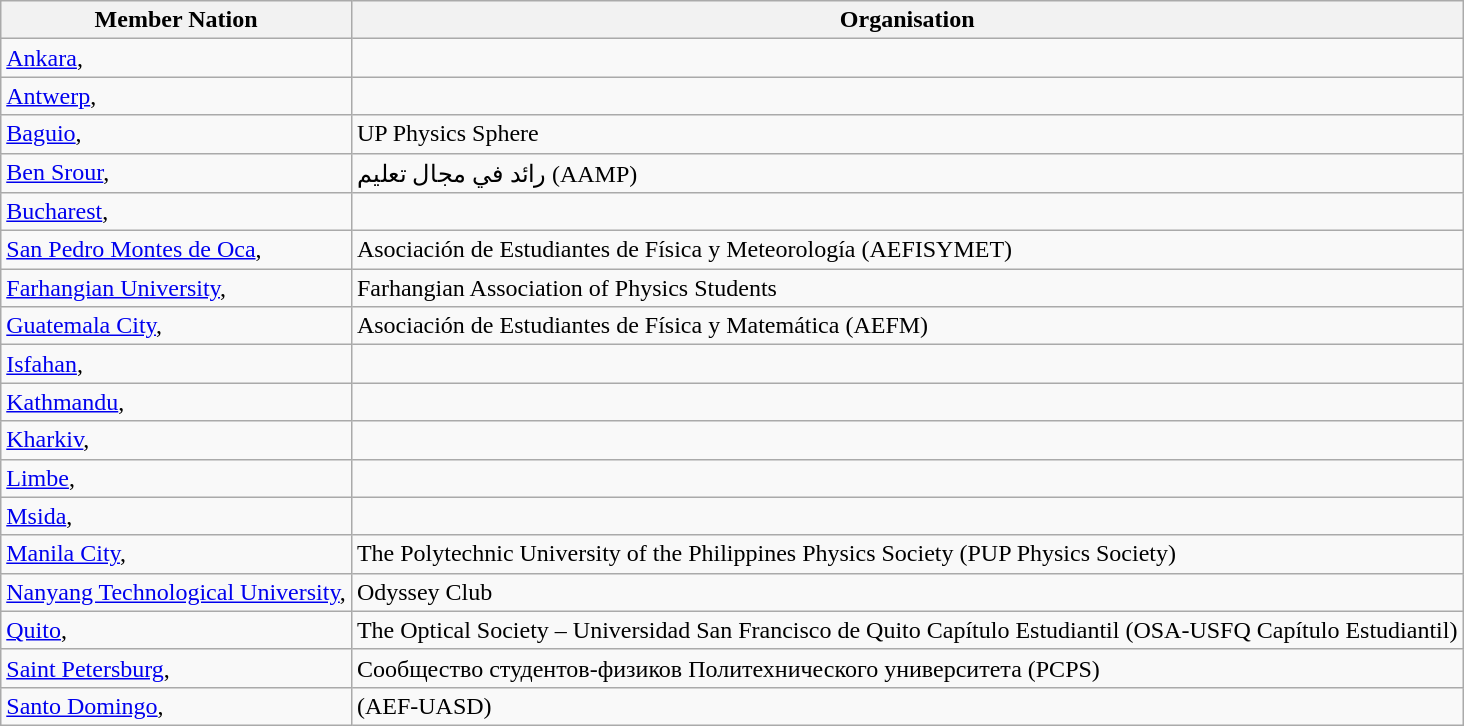<table class="wikitable">
<tr>
<th>Member Nation</th>
<th>Organisation</th>
</tr>
<tr>
<td><a href='#'>Ankara</a>, </td>
<td></td>
</tr>
<tr>
<td><a href='#'>Antwerp</a>, </td>
<td></td>
</tr>
<tr>
<td><a href='#'>Baguio</a>, </td>
<td>UP Physics Sphere</td>
</tr>
<tr>
<td><a href='#'>Ben Srour</a>, </td>
<td>رائد في مجال تعليم (AAMP)</td>
</tr>
<tr>
<td><a href='#'>Bucharest</a>, </td>
<td></td>
</tr>
<tr>
<td><a href='#'>San Pedro Montes de Oca</a>, </td>
<td>Asociación de Estudiantes de Física y Meteorología (AEFISYMET)</td>
</tr>
<tr>
<td><a href='#'>Farhangian University</a>, </td>
<td>Farhangian Association of Physics Students</td>
</tr>
<tr>
<td><a href='#'>Guatemala City</a>, </td>
<td>Asociación de Estudiantes de Física y Matemática (AEFM)</td>
</tr>
<tr>
<td><a href='#'>Isfahan</a>, </td>
<td></td>
</tr>
<tr>
<td><a href='#'>Kathmandu</a>, </td>
<td> </td>
</tr>
<tr>
<td><a href='#'>Kharkiv</a>, </td>
<td></td>
</tr>
<tr>
<td><a href='#'>Limbe</a>, </td>
<td></td>
</tr>
<tr>
<td><a href='#'>Msida</a>, </td>
<td></td>
</tr>
<tr>
<td><a href='#'>Manila City</a>, </td>
<td>The Polytechnic University of the Philippines Physics Society (PUP Physics Society)</td>
</tr>
<tr>
<td><a href='#'>Nanyang Technological University</a>, </td>
<td>Odyssey Club</td>
</tr>
<tr>
<td><a href='#'>Quito</a>, </td>
<td>The Optical Society – Universidad San Francisco de Quito Capítulo Estudiantil (OSA-USFQ Capítulo Estudiantil)</td>
</tr>
<tr>
<td><a href='#'>Saint Petersburg</a>, </td>
<td>Сообщество студентов-физиков Политехнического университета (PCPS)</td>
</tr>
<tr>
<td><a href='#'>Santo Domingo</a>, </td>
<td> (AEF-UASD)</td>
</tr>
</table>
